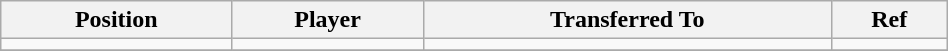<table class="wikitable sortable" style="width:50%; text-align:center; font-size:100%; text-align:left;">
<tr>
<th><strong>Position</strong></th>
<th><strong>Player</strong></th>
<th><strong>Transferred To</strong></th>
<th><strong>Ref</strong></th>
</tr>
<tr>
<td></td>
<td></td>
<td></td>
<td></td>
</tr>
<tr>
</tr>
</table>
